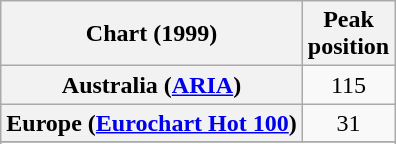<table class="wikitable sortable plainrowheaders" style="text-align:center">
<tr>
<th>Chart (1999)</th>
<th>Peak<br>position</th>
</tr>
<tr>
<th scope="row">Australia (<a href='#'>ARIA</a>)</th>
<td style="text-align:center;">115</td>
</tr>
<tr>
<th scope="row">Europe (<a href='#'>Eurochart Hot 100</a>)</th>
<td>31</td>
</tr>
<tr>
</tr>
<tr>
</tr>
<tr>
</tr>
<tr>
</tr>
</table>
